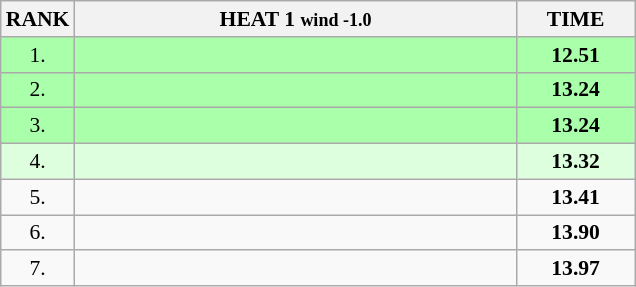<table class="wikitable" style="border-collapse: collapse; font-size: 90%;">
<tr>
<th>RANK</th>
<th style="width: 20em">HEAT 1 <small>wind -1.0</small></th>
<th style="width: 5em">TIME</th>
</tr>
<tr style="background:#aaffaa;">
<td align="center">1.</td>
<td></td>
<td align="center"><strong>12.51</strong></td>
</tr>
<tr style="background:#aaffaa;">
<td align="center">2.</td>
<td></td>
<td align="center"><strong>13.24</strong></td>
</tr>
<tr style="background:#aaffaa;">
<td align="center">3.</td>
<td></td>
<td align="center"><strong>13.24</strong></td>
</tr>
<tr style="background:#ddffdd;">
<td align="center">4.</td>
<td></td>
<td align="center"><strong>13.32</strong></td>
</tr>
<tr>
<td align="center">5.</td>
<td></td>
<td align="center"><strong>13.41</strong></td>
</tr>
<tr>
<td align="center">6.</td>
<td></td>
<td align="center"><strong>13.90</strong></td>
</tr>
<tr>
<td align="center">7.</td>
<td></td>
<td align="center"><strong>13.97</strong></td>
</tr>
</table>
